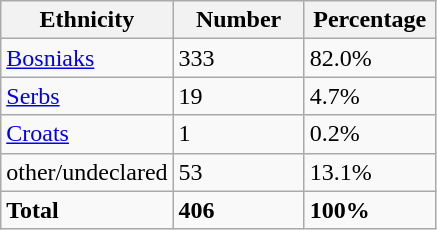<table class="wikitable">
<tr>
<th width="100px">Ethnicity</th>
<th width="80px">Number</th>
<th width="80px">Percentage</th>
</tr>
<tr>
<td><a href='#'>Bosniaks</a></td>
<td>333</td>
<td>82.0%</td>
</tr>
<tr>
<td><a href='#'>Serbs</a></td>
<td>19</td>
<td>4.7%</td>
</tr>
<tr>
<td><a href='#'>Croats</a></td>
<td>1</td>
<td>0.2%</td>
</tr>
<tr>
<td>other/undeclared</td>
<td>53</td>
<td>13.1%</td>
</tr>
<tr>
<td><strong>Total</strong></td>
<td><strong>406</strong></td>
<td><strong>100%</strong></td>
</tr>
</table>
